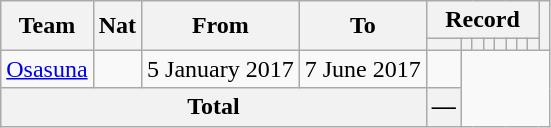<table class="wikitable" style="text-align: center">
<tr>
<th rowspan="2">Team</th>
<th rowspan="2">Nat</th>
<th rowspan="2">From</th>
<th rowspan="2">To</th>
<th colspan="8">Record</th>
<th rowspan=2></th>
</tr>
<tr>
<th></th>
<th></th>
<th></th>
<th></th>
<th></th>
<th></th>
<th></th>
<th></th>
</tr>
<tr>
<td align=left><a href='#'>Osasuna</a></td>
<td></td>
<td align=left>5 January 2017</td>
<td align=left>7 June 2017<br></td>
<td></td>
</tr>
<tr>
<th colspan="4">Total<br></th>
<th>—</th>
</tr>
</table>
